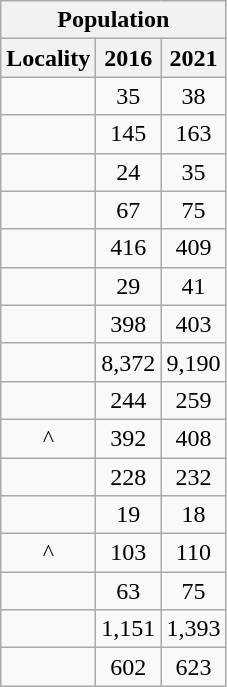<table class="wikitable" style="text-align:center;">
<tr>
<th colspan="3" style="text-align:center;  font-weight:bold">Population</th>
</tr>
<tr>
<th style="text-align:center; background:  font-weight:bold">Locality</th>
<th style="text-align:center; background:  font-weight:bold"><strong>2016</strong></th>
<th style="text-align:center; background:  font-weight:bold"><strong>2021</strong></th>
</tr>
<tr>
<td></td>
<td>35</td>
<td>38</td>
</tr>
<tr>
<td></td>
<td>145</td>
<td>163</td>
</tr>
<tr>
<td></td>
<td>24</td>
<td>35</td>
</tr>
<tr>
<td></td>
<td>67</td>
<td>75</td>
</tr>
<tr>
<td></td>
<td>416</td>
<td>409</td>
</tr>
<tr>
<td></td>
<td>29</td>
<td>41</td>
</tr>
<tr>
<td></td>
<td>398</td>
<td>403</td>
</tr>
<tr>
<td></td>
<td>8,372</td>
<td>9,190</td>
</tr>
<tr>
<td></td>
<td>244</td>
<td>259</td>
</tr>
<tr>
<td>^</td>
<td>392</td>
<td>408</td>
</tr>
<tr>
<td></td>
<td>228</td>
<td>232</td>
</tr>
<tr>
<td></td>
<td>19</td>
<td>18</td>
</tr>
<tr>
<td>^</td>
<td>103</td>
<td>110</td>
</tr>
<tr>
<td></td>
<td>63</td>
<td>75</td>
</tr>
<tr>
<td></td>
<td>1,151</td>
<td>1,393</td>
</tr>
<tr>
<td></td>
<td>602</td>
<td>623</td>
</tr>
</table>
